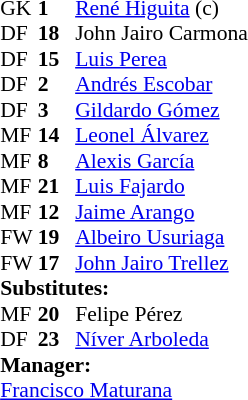<table style="font-size:90%; margin:0.2em auto;" cellspacing="0" cellpadding="0">
<tr>
<th width="25"></th>
<th width="25"></th>
</tr>
<tr>
<td>GK</td>
<td><strong>1</strong></td>
<td> <a href='#'>René Higuita</a> (c)</td>
</tr>
<tr>
<td>DF</td>
<td><strong>18</strong></td>
<td> John Jairo Carmona</td>
</tr>
<tr>
<td>DF</td>
<td><strong>15</strong></td>
<td> <a href='#'>Luis Perea</a></td>
</tr>
<tr>
<td>DF</td>
<td><strong>2</strong></td>
<td> <a href='#'>Andrés Escobar</a></td>
</tr>
<tr>
<td>DF</td>
<td><strong>3</strong></td>
<td> <a href='#'>Gildardo Gómez</a></td>
</tr>
<tr>
<td>MF</td>
<td><strong>14</strong></td>
<td> <a href='#'>Leonel Álvarez</a></td>
</tr>
<tr>
<td>MF</td>
<td><strong>8</strong></td>
<td> <a href='#'>Alexis García</a></td>
</tr>
<tr>
<td>MF</td>
<td><strong>21</strong></td>
<td> <a href='#'>Luis Fajardo</a></td>
<td></td>
<td></td>
</tr>
<tr>
<td>MF</td>
<td><strong>12</strong></td>
<td> <a href='#'>Jaime Arango</a></td>
<td></td>
<td></td>
</tr>
<tr>
<td>FW</td>
<td><strong>19</strong></td>
<td> <a href='#'>Albeiro Usuriaga</a></td>
</tr>
<tr>
<td>FW</td>
<td><strong>17</strong></td>
<td> <a href='#'>John Jairo Trellez</a></td>
</tr>
<tr>
<td colspan=3><strong>Substitutes:</strong></td>
</tr>
<tr>
<td>MF</td>
<td><strong>20</strong></td>
<td> Felipe Pérez</td>
<td></td>
<td></td>
</tr>
<tr>
<td>DF</td>
<td><strong>23</strong></td>
<td> <a href='#'>Níver Arboleda</a></td>
<td></td>
<td></td>
</tr>
<tr>
<td colspan=3><strong>Manager:</strong></td>
</tr>
<tr>
<td colspan=4> <a href='#'>Francisco Maturana</a></td>
</tr>
</table>
